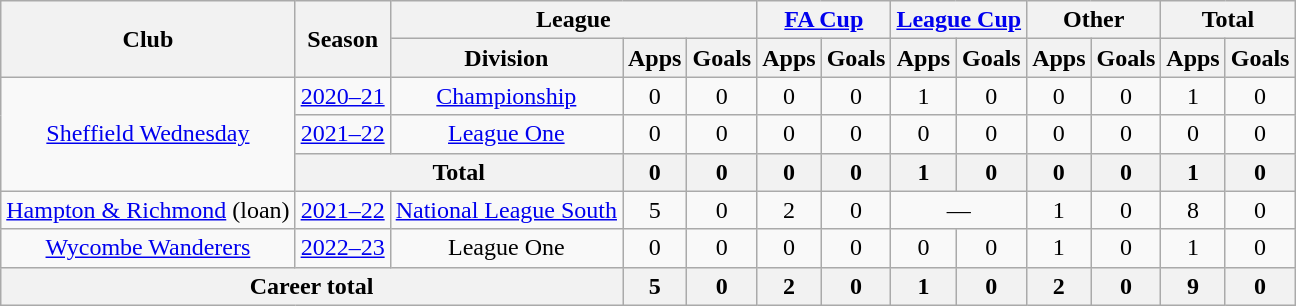<table class=wikitable style="text-align: center;">
<tr>
<th rowspan="2">Club</th>
<th rowspan="2">Season</th>
<th colspan="3">League</th>
<th colspan="2"><a href='#'>FA Cup</a></th>
<th colspan="2"><a href='#'>League Cup</a></th>
<th colspan="2">Other</th>
<th colspan="2">Total</th>
</tr>
<tr>
<th>Division</th>
<th>Apps</th>
<th>Goals</th>
<th>Apps</th>
<th>Goals</th>
<th>Apps</th>
<th>Goals</th>
<th>Apps</th>
<th>Goals</th>
<th>Apps</th>
<th>Goals</th>
</tr>
<tr>
<td rowspan="3"><a href='#'>Sheffield Wednesday</a></td>
<td><a href='#'>2020–21</a></td>
<td><a href='#'>Championship</a></td>
<td>0</td>
<td>0</td>
<td>0</td>
<td>0</td>
<td>1</td>
<td>0</td>
<td>0</td>
<td>0</td>
<td>1</td>
<td>0</td>
</tr>
<tr>
<td><a href='#'>2021–22</a></td>
<td><a href='#'>League One</a></td>
<td>0</td>
<td>0</td>
<td>0</td>
<td>0</td>
<td>0</td>
<td>0</td>
<td>0</td>
<td>0</td>
<td>0</td>
<td>0</td>
</tr>
<tr>
<th colspan="2">Total</th>
<th>0</th>
<th>0</th>
<th>0</th>
<th>0</th>
<th>1</th>
<th>0</th>
<th>0</th>
<th>0</th>
<th>1</th>
<th>0</th>
</tr>
<tr>
<td><a href='#'>Hampton & Richmond</a> (loan)</td>
<td><a href='#'>2021–22</a></td>
<td><a href='#'>National League South</a></td>
<td>5</td>
<td>0</td>
<td>2</td>
<td>0</td>
<td colspan="2">—</td>
<td>1</td>
<td>0</td>
<td>8</td>
<td>0</td>
</tr>
<tr>
<td rowspan="1"><a href='#'>Wycombe Wanderers</a></td>
<td><a href='#'>2022–23</a></td>
<td>League One</td>
<td>0</td>
<td>0</td>
<td>0</td>
<td>0</td>
<td>0</td>
<td>0</td>
<td>1</td>
<td>0</td>
<td>1</td>
<td>0</td>
</tr>
<tr>
<th colspan="3">Career total</th>
<th>5</th>
<th>0</th>
<th>2</th>
<th>0</th>
<th>1</th>
<th>0</th>
<th>2</th>
<th>0</th>
<th>9</th>
<th>0</th>
</tr>
</table>
